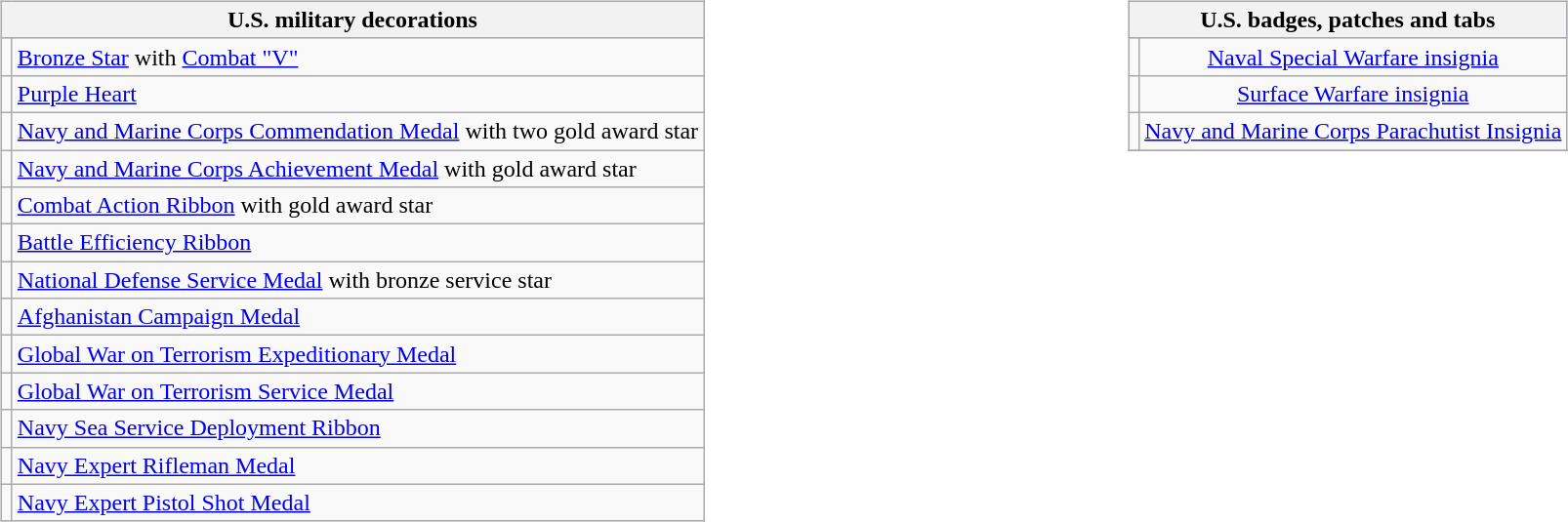<table style="width:100%;">
<tr>
<td valign="top"><br><table class="wikitable">
<tr style="background:#ccf; text-align:center;">
<th colspan="2"><strong>U.S. military decorations</strong></th>
</tr>
<tr>
<td></td>
<td><a href='#'>Bronze Star</a> with <a href='#'>Combat "V"</a></td>
</tr>
<tr>
<td></td>
<td><a href='#'>Purple Heart</a></td>
</tr>
<tr>
<td></td>
<td><a href='#'>Navy and Marine Corps Commendation Medal</a> with two gold award star</td>
</tr>
<tr>
<td></td>
<td><a href='#'>Navy and Marine Corps Achievement Medal</a> with gold award star</td>
</tr>
<tr>
<td></td>
<td><a href='#'>Combat Action Ribbon</a> with gold award star</td>
</tr>
<tr>
<td></td>
<td><a href='#'>Battle Efficiency Ribbon</a></td>
</tr>
<tr>
<td></td>
<td><a href='#'>National Defense Service Medal</a> with bronze service star</td>
</tr>
<tr>
<td></td>
<td><a href='#'>Afghanistan Campaign Medal</a></td>
</tr>
<tr>
<td></td>
<td><a href='#'>Global War on Terrorism Expeditionary Medal</a></td>
</tr>
<tr>
<td></td>
<td><a href='#'>Global War on Terrorism Service Medal</a></td>
</tr>
<tr>
<td></td>
<td><a href='#'>Navy Sea Service Deployment Ribbon</a></td>
</tr>
<tr>
<td></td>
<td><a href='#'>Navy Expert Rifleman Medal</a></td>
</tr>
<tr>
<td></td>
<td><a href='#'>Navy Expert Pistol Shot Medal</a></td>
</tr>
</table>
</td>
<td valign="top"><br><table class="wikitable">
<tr style="background:#ccf; text-align:center;">
<th colspan="2"><strong>U.S. badges, patches and tabs</strong></th>
</tr>
<tr>
<td align=center></td>
<td align=center><a href='#'>Naval Special Warfare insignia</a></td>
</tr>
<tr>
<td align=center></td>
<td align=center><a href='#'>Surface Warfare insignia</a></td>
</tr>
<tr>
<td align=center></td>
<td align=center><a href='#'>Navy and Marine Corps Parachutist Insignia</a></td>
</tr>
<tr>
</tr>
</table>
</td>
</tr>
</table>
